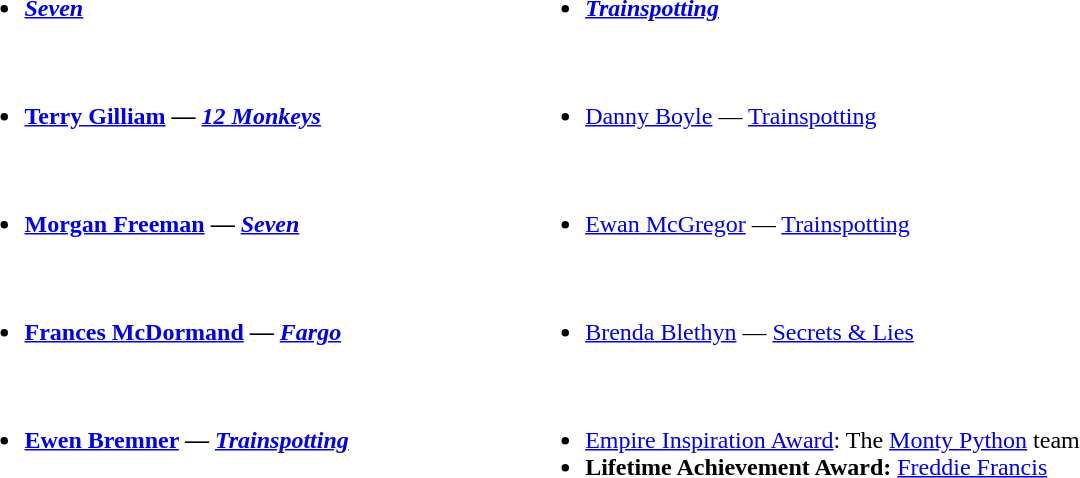<table class=w"ikitable">
<tr>
<td style="vertical-align:top;" width="50%"><br><ul><li><strong><em><a href='#'>Seven</a></em></strong></li></ul></td>
<td style="vertical-align:top;" width="50%"><br><ul><li><strong><em><a href='#'>Trainspotting</a></em></strong></li></ul></td>
</tr>
<tr>
<td style="vertical-align:top;" width="50%"><br><ul><li><strong><a href='#'>Terry Gilliam</a> — <em><a href='#'>12 Monkeys</a><strong><em></li></ul></td>
<td style="vertical-align:top;" width="50%"><br><ul><li></strong><a href='#'>Danny Boyle</a> — </em><a href='#'>Trainspotting</a></em></strong></li></ul></td>
</tr>
<tr>
<td style="vertical-align:top;" width="50%"><br><ul><li><strong><a href='#'>Morgan Freeman</a> — <em><a href='#'>Seven</a><strong><em></li></ul></td>
<td style="vertical-align:top;" width="50%"><br><ul><li></strong><a href='#'>Ewan McGregor</a> — </em><a href='#'>Trainspotting</a></em></strong></li></ul></td>
</tr>
<tr>
<td style="vertical-align:top;" width="50%"><br><ul><li><strong><a href='#'>Frances McDormand</a> — <em><a href='#'>Fargo</a><strong><em></li></ul></td>
<td style="vertical-align:top;" width="50%"><br><ul><li></strong><a href='#'>Brenda Blethyn</a> — </em><a href='#'>Secrets & Lies</a></em></strong></li></ul></td>
</tr>
<tr>
<td style="vertical-align:top;" width="50%"><br><ul><li><strong><a href='#'>Ewen Bremner</a> — <em><a href='#'>Trainspotting</a><strong><em></li></ul></td>
<td style="vertical-align:top;" width="50%"><br><ul><li><a href='#'>Empire Inspiration Award</a>: </strong>The <a href='#'>Monty Python</a> team<strong></li><li>Lifetime Achievement Award: </strong><a href='#'>Freddie Francis</a><strong></li></ul></td>
</tr>
</table>
